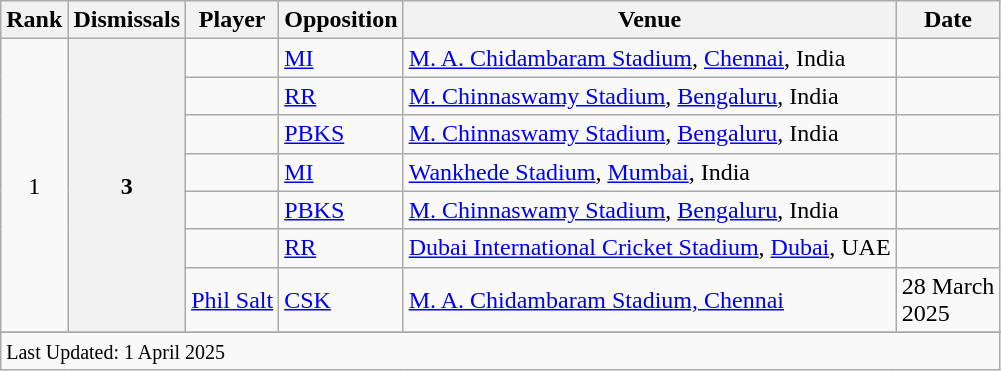<table class="wikitable">
<tr>
<th>Rank</th>
<th>Dismissals</th>
<th>Player</th>
<th>Opposition</th>
<th>Venue</th>
<th>Date</th>
</tr>
<tr>
<td rowspan="7" align="center">1</td>
<th rowspan="7" scope="row" style="text-align:center;">3</th>
<td></td>
<td><a href='#'>MI</a></td>
<td><a href='#'>M. A. Chidambaram Stadium</a>, <a href='#'>Chennai</a>, India</td>
<td></td>
</tr>
<tr>
<td></td>
<td><a href='#'>RR</a></td>
<td><a href='#'>M. Chinnaswamy Stadium</a>, <a href='#'>Bengaluru</a>, India</td>
<td></td>
</tr>
<tr>
<td></td>
<td><a href='#'>PBKS</a></td>
<td><a href='#'>M. Chinnaswamy Stadium</a>, <a href='#'>Bengaluru</a>, India</td>
<td></td>
</tr>
<tr>
<td></td>
<td><a href='#'>MI</a></td>
<td><a href='#'>Wankhede Stadium</a>, <a href='#'>Mumbai</a>, India</td>
<td></td>
</tr>
<tr>
<td></td>
<td><a href='#'>PBKS</a></td>
<td><a href='#'>M. Chinnaswamy Stadium</a>, <a href='#'>Bengaluru</a>, India</td>
<td></td>
</tr>
<tr>
<td></td>
<td><a href='#'>RR</a></td>
<td><a href='#'>Dubai International Cricket Stadium</a>, <a href='#'>Dubai</a>, UAE</td>
<td></td>
</tr>
<tr>
<td><a href='#'>Phil Salt</a></td>
<td><a href='#'>CSK</a></td>
<td><a href='#'>M. A. Chidambaram Stadium, Chennai</a></td>
<td>28 March<br>2025</td>
</tr>
<tr>
</tr>
<tr class=sortbottom>
<td colspan=6><small>Last Updated: 1 April 2025</small></td>
</tr>
</table>
